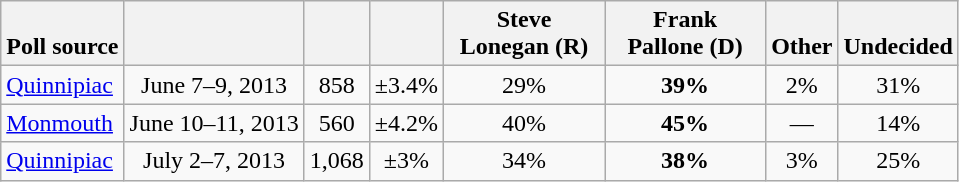<table class="wikitable" style="text-align:center">
<tr valign= bottom>
<th>Poll source</th>
<th></th>
<th></th>
<th></th>
<th style="width:100px;">Steve<br>Lonegan (R)</th>
<th style="width:100px;">Frank<br>Pallone (D)</th>
<th>Other</th>
<th>Undecided</th>
</tr>
<tr>
<td align=left><a href='#'>Quinnipiac</a></td>
<td>June 7–9, 2013</td>
<td>858</td>
<td>±3.4%</td>
<td>29%</td>
<td><strong>39%</strong></td>
<td>2%</td>
<td>31%</td>
</tr>
<tr>
<td align=left><a href='#'>Monmouth</a></td>
<td>June 10–11, 2013</td>
<td>560</td>
<td>±4.2%</td>
<td>40%</td>
<td><strong>45%</strong></td>
<td>—</td>
<td>14%</td>
</tr>
<tr>
<td align=left><a href='#'>Quinnipiac</a></td>
<td>July 2–7, 2013</td>
<td>1,068</td>
<td>±3%</td>
<td>34%</td>
<td><strong>38%</strong></td>
<td>3%</td>
<td>25%</td>
</tr>
</table>
